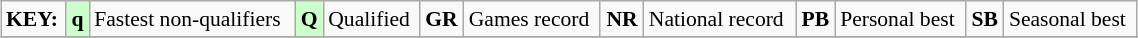<table class="wikitable" style="margin:0.5em auto; font-size:90%;position:relative;" width=60%>
<tr>
<td><strong>KEY:</strong></td>
<td bgcolor=ccffcc align=center><strong>q</strong></td>
<td>Fastest non-qualifiers</td>
<td bgcolor=ccffcc align=center><strong>Q</strong></td>
<td>Qualified</td>
<td align=center><strong>GR</strong></td>
<td>Games record</td>
<td align=center><strong>NR</strong></td>
<td>National record</td>
<td align=center><strong>PB</strong></td>
<td>Personal best</td>
<td align=center><strong>SB</strong></td>
<td>Seasonal best</td>
</tr>
<tr>
</tr>
</table>
